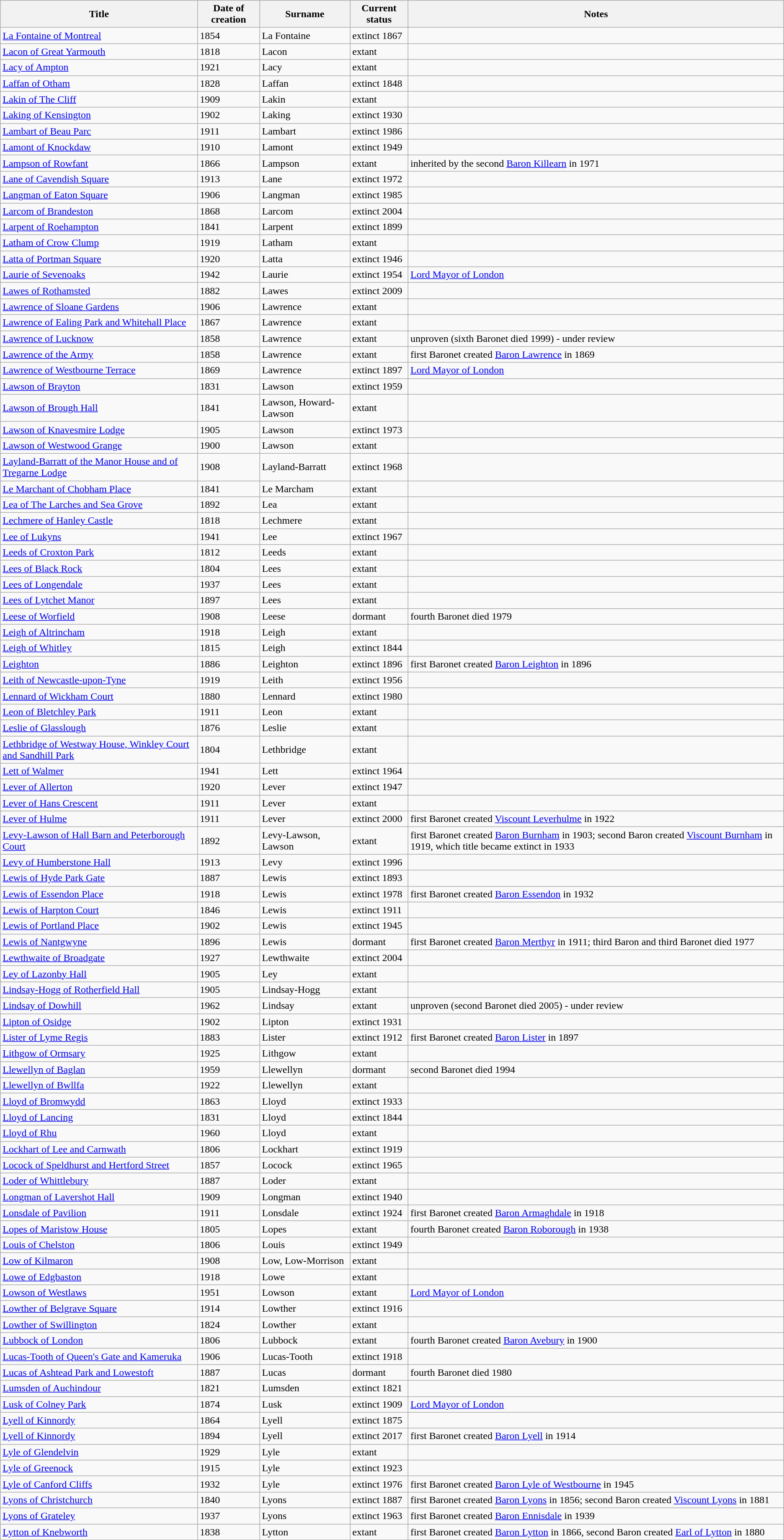<table class="wikitable">
<tr>
<th>Title</th>
<th>Date of creation</th>
<th>Surname</th>
<th>Current status</th>
<th>Notes</th>
</tr>
<tr>
<td><a href='#'>La Fontaine of Montreal</a></td>
<td>1854</td>
<td>La Fontaine</td>
<td>extinct 1867</td>
<td></td>
</tr>
<tr>
<td><a href='#'>Lacon of Great Yarmouth</a></td>
<td>1818</td>
<td>Lacon</td>
<td>extant</td>
<td></td>
</tr>
<tr>
<td><a href='#'>Lacy of Ampton</a></td>
<td>1921</td>
<td>Lacy</td>
<td>extant</td>
<td></td>
</tr>
<tr>
<td><a href='#'>Laffan of Otham</a></td>
<td>1828</td>
<td>Laffan</td>
<td>extinct 1848</td>
<td></td>
</tr>
<tr>
<td><a href='#'>Lakin of The Cliff</a></td>
<td>1909</td>
<td>Lakin</td>
<td>extant</td>
<td></td>
</tr>
<tr>
<td><a href='#'>Laking of Kensington</a></td>
<td>1902</td>
<td>Laking</td>
<td>extinct 1930</td>
<td></td>
</tr>
<tr>
<td><a href='#'>Lambart of Beau Parc</a></td>
<td>1911</td>
<td>Lambart</td>
<td>extinct 1986</td>
<td></td>
</tr>
<tr>
<td><a href='#'>Lamont of Knockdaw</a></td>
<td>1910</td>
<td>Lamont</td>
<td>extinct 1949</td>
<td></td>
</tr>
<tr>
<td><a href='#'>Lampson of Rowfant</a></td>
<td>1866</td>
<td>Lampson</td>
<td>extant</td>
<td>inherited by the second <a href='#'>Baron Killearn</a> in 1971</td>
</tr>
<tr>
<td><a href='#'>Lane of Cavendish Square</a></td>
<td>1913</td>
<td>Lane</td>
<td>extinct 1972</td>
<td></td>
</tr>
<tr>
<td><a href='#'>Langman of Eaton Square</a></td>
<td>1906</td>
<td>Langman</td>
<td>extinct 1985</td>
<td></td>
</tr>
<tr>
<td><a href='#'>Larcom of Brandeston</a></td>
<td>1868</td>
<td>Larcom</td>
<td>extinct 2004</td>
<td></td>
</tr>
<tr>
<td><a href='#'>Larpent of Roehampton</a></td>
<td>1841</td>
<td>Larpent</td>
<td>extinct 1899</td>
<td></td>
</tr>
<tr>
<td><a href='#'>Latham of Crow Clump</a></td>
<td>1919</td>
<td>Latham</td>
<td>extant</td>
<td></td>
</tr>
<tr>
<td><a href='#'>Latta of Portman Square</a></td>
<td>1920</td>
<td>Latta</td>
<td>extinct 1946</td>
<td></td>
</tr>
<tr>
<td><a href='#'>Laurie of Sevenoaks</a></td>
<td>1942</td>
<td>Laurie</td>
<td>extinct 1954</td>
<td><a href='#'>Lord Mayor of London</a></td>
</tr>
<tr>
<td><a href='#'>Lawes of Rothamsted</a></td>
<td>1882</td>
<td>Lawes</td>
<td>extinct 2009</td>
<td></td>
</tr>
<tr>
<td><a href='#'>Lawrence of Sloane Gardens</a></td>
<td>1906</td>
<td>Lawrence</td>
<td>extant</td>
<td></td>
</tr>
<tr>
<td><a href='#'>Lawrence of Ealing Park and Whitehall Place</a></td>
<td>1867</td>
<td>Lawrence</td>
<td>extant</td>
<td></td>
</tr>
<tr>
<td><a href='#'>Lawrence of Lucknow</a></td>
<td>1858</td>
<td>Lawrence</td>
<td>extant</td>
<td>unproven (sixth Baronet died 1999) - under review</td>
</tr>
<tr>
<td><a href='#'>Lawrence of the Army</a></td>
<td>1858</td>
<td>Lawrence</td>
<td>extant</td>
<td>first Baronet created <a href='#'>Baron Lawrence</a> in 1869</td>
</tr>
<tr>
<td><a href='#'>Lawrence of Westbourne Terrace</a></td>
<td>1869</td>
<td>Lawrence</td>
<td>extinct 1897</td>
<td><a href='#'>Lord Mayor of London</a></td>
</tr>
<tr>
<td><a href='#'>Lawson of Brayton</a></td>
<td>1831</td>
<td>Lawson</td>
<td>extinct 1959</td>
<td></td>
</tr>
<tr>
<td><a href='#'>Lawson of Brough Hall</a></td>
<td>1841</td>
<td>Lawson, Howard-Lawson</td>
<td>extant</td>
<td></td>
</tr>
<tr>
<td><a href='#'>Lawson of Knavesmire Lodge</a></td>
<td>1905</td>
<td>Lawson</td>
<td>extinct 1973</td>
<td></td>
</tr>
<tr>
<td><a href='#'>Lawson of Westwood Grange</a></td>
<td>1900</td>
<td>Lawson</td>
<td>extant</td>
<td></td>
</tr>
<tr>
<td><a href='#'>Layland-Barratt of the Manor House and of Tregarne Lodge</a></td>
<td>1908</td>
<td>Layland-Barratt</td>
<td>extinct 1968</td>
<td> </td>
</tr>
<tr>
<td><a href='#'>Le Marchant of Chobham Place</a></td>
<td>1841</td>
<td>Le Marcham</td>
<td>extant</td>
<td></td>
</tr>
<tr>
<td><a href='#'>Lea of The Larches and Sea Grove</a></td>
<td>1892</td>
<td>Lea</td>
<td>extant</td>
<td></td>
</tr>
<tr>
<td><a href='#'>Lechmere of Hanley Castle</a></td>
<td>1818</td>
<td>Lechmere</td>
<td>extant</td>
<td></td>
</tr>
<tr>
<td><a href='#'>Lee of Lukyns</a></td>
<td>1941</td>
<td>Lee</td>
<td>extinct 1967</td>
<td></td>
</tr>
<tr>
<td><a href='#'>Leeds of Croxton Park</a></td>
<td>1812</td>
<td>Leeds</td>
<td>extant</td>
<td></td>
</tr>
<tr>
<td><a href='#'>Lees of Black Rock</a></td>
<td>1804</td>
<td>Lees</td>
<td>extant</td>
<td></td>
</tr>
<tr>
<td><a href='#'>Lees of Longendale</a></td>
<td>1937</td>
<td>Lees</td>
<td>extant</td>
<td></td>
</tr>
<tr>
<td><a href='#'>Lees of Lytchet Manor</a></td>
<td>1897</td>
<td>Lees</td>
<td>extant</td>
<td></td>
</tr>
<tr>
<td><a href='#'>Leese of Worfield</a></td>
<td>1908</td>
<td>Leese</td>
<td>dormant</td>
<td>fourth Baronet died 1979</td>
</tr>
<tr>
<td><a href='#'>Leigh of Altrincham</a></td>
<td>1918</td>
<td>Leigh</td>
<td>extant</td>
<td></td>
</tr>
<tr>
<td><a href='#'>Leigh of Whitley</a></td>
<td>1815</td>
<td>Leigh</td>
<td>extinct 1844</td>
<td></td>
</tr>
<tr>
<td><a href='#'>Leighton</a></td>
<td>1886</td>
<td>Leighton</td>
<td>extinct 1896</td>
<td>first Baronet created <a href='#'>Baron Leighton</a> in 1896</td>
</tr>
<tr>
<td><a href='#'>Leith of Newcastle-upon-Tyne</a></td>
<td>1919</td>
<td>Leith</td>
<td>extinct 1956</td>
<td></td>
</tr>
<tr>
<td><a href='#'>Lennard of Wickham Court</a></td>
<td>1880</td>
<td>Lennard</td>
<td>extinct 1980</td>
<td></td>
</tr>
<tr>
<td><a href='#'>Leon of Bletchley Park</a></td>
<td>1911</td>
<td>Leon</td>
<td>extant</td>
<td></td>
</tr>
<tr>
<td><a href='#'>Leslie of Glasslough</a></td>
<td>1876</td>
<td>Leslie</td>
<td>extant</td>
<td></td>
</tr>
<tr>
<td><a href='#'>Lethbridge of Westway House, Winkley Court and Sandhill Park</a></td>
<td>1804</td>
<td>Lethbridge</td>
<td>extant</td>
<td></td>
</tr>
<tr>
<td><a href='#'>Lett of Walmer</a></td>
<td>1941</td>
<td>Lett</td>
<td>extinct 1964</td>
<td></td>
</tr>
<tr>
<td><a href='#'>Lever of Allerton</a></td>
<td>1920</td>
<td>Lever</td>
<td>extinct 1947</td>
<td></td>
</tr>
<tr>
<td><a href='#'>Lever of Hans Crescent</a></td>
<td>1911</td>
<td>Lever</td>
<td>extant</td>
<td></td>
</tr>
<tr>
<td><a href='#'>Lever of Hulme</a></td>
<td>1911</td>
<td>Lever</td>
<td>extinct 2000</td>
<td>first Baronet created <a href='#'>Viscount Leverhulme</a> in 1922</td>
</tr>
<tr>
<td><a href='#'>Levy-Lawson of Hall Barn and Peterborough Court</a></td>
<td>1892</td>
<td>Levy-Lawson, Lawson</td>
<td>extant</td>
<td>first Baronet created <a href='#'>Baron Burnham</a> in 1903; second Baron created <a href='#'>Viscount Burnham</a> in 1919, which title became extinct in 1933</td>
</tr>
<tr>
<td><a href='#'>Levy of Humberstone Hall</a></td>
<td>1913</td>
<td>Levy</td>
<td>extinct 1996</td>
<td></td>
</tr>
<tr>
<td><a href='#'>Lewis of Hyde Park Gate</a></td>
<td>1887</td>
<td>Lewis</td>
<td>extinct 1893</td>
<td></td>
</tr>
<tr>
<td><a href='#'>Lewis of Essendon Place</a></td>
<td>1918</td>
<td>Lewis</td>
<td>extinct 1978</td>
<td>first Baronet created <a href='#'>Baron Essendon</a> in 1932</td>
</tr>
<tr>
<td><a href='#'>Lewis of Harpton Court</a></td>
<td>1846</td>
<td>Lewis</td>
<td>extinct 1911</td>
<td></td>
</tr>
<tr>
<td><a href='#'>Lewis of Portland Place</a></td>
<td>1902</td>
<td>Lewis</td>
<td>extinct 1945</td>
<td></td>
</tr>
<tr>
<td><a href='#'>Lewis of Nantgwyne</a></td>
<td>1896</td>
<td>Lewis</td>
<td>dormant</td>
<td>first Baronet created <a href='#'>Baron Merthyr</a> in 1911; third Baron and third Baronet died 1977</td>
</tr>
<tr>
<td><a href='#'>Lewthwaite of Broadgate</a></td>
<td>1927</td>
<td>Lewthwaite</td>
<td>extinct 2004</td>
<td></td>
</tr>
<tr>
<td><a href='#'>Ley of Lazonby Hall</a></td>
<td>1905</td>
<td>Ley</td>
<td>extant</td>
<td></td>
</tr>
<tr>
<td><a href='#'>Lindsay-Hogg of Rotherfield Hall</a></td>
<td>1905</td>
<td>Lindsay-Hogg</td>
<td>extant</td>
<td></td>
</tr>
<tr>
<td><a href='#'>Lindsay of Dowhill</a></td>
<td>1962</td>
<td>Lindsay</td>
<td>extant</td>
<td>unproven (second Baronet died 2005) - under review</td>
</tr>
<tr>
<td><a href='#'>Lipton of Osidge</a></td>
<td>1902</td>
<td>Lipton</td>
<td>extinct 1931</td>
<td></td>
</tr>
<tr>
<td><a href='#'>Lister of Lyme Regis</a></td>
<td>1883</td>
<td>Lister</td>
<td>extinct 1912</td>
<td>first Baronet created <a href='#'>Baron Lister</a> in 1897</td>
</tr>
<tr>
<td><a href='#'>Lithgow of Ormsary</a></td>
<td>1925</td>
<td>Lithgow</td>
<td>extant</td>
<td></td>
</tr>
<tr>
<td><a href='#'>Llewellyn of Baglan</a></td>
<td>1959</td>
<td>Llewellyn</td>
<td>dormant</td>
<td>second Baronet died 1994</td>
</tr>
<tr>
<td><a href='#'>Llewellyn of Bwllfa</a></td>
<td>1922</td>
<td>Llewellyn</td>
<td>extant</td>
<td></td>
</tr>
<tr>
<td><a href='#'>Lloyd of Bromwydd</a></td>
<td>1863</td>
<td>Lloyd</td>
<td>extinct 1933</td>
<td></td>
</tr>
<tr>
<td><a href='#'>Lloyd of Lancing</a></td>
<td>1831</td>
<td>Lloyd</td>
<td>extinct 1844</td>
<td></td>
</tr>
<tr>
<td><a href='#'>Lloyd of Rhu</a></td>
<td>1960</td>
<td>Lloyd</td>
<td>extant</td>
<td></td>
</tr>
<tr>
<td><a href='#'>Lockhart of Lee and Carnwath</a></td>
<td>1806</td>
<td>Lockhart</td>
<td>extinct 1919</td>
<td></td>
</tr>
<tr>
<td><a href='#'>Locock of Speldhurst and Hertford Street</a></td>
<td>1857</td>
<td>Locock</td>
<td>extinct 1965</td>
<td></td>
</tr>
<tr>
<td><a href='#'>Loder of Whittlebury</a></td>
<td>1887</td>
<td>Loder</td>
<td>extant</td>
<td></td>
</tr>
<tr>
<td><a href='#'>Longman of Lavershot Hall</a></td>
<td>1909</td>
<td>Longman</td>
<td>extinct 1940</td>
<td></td>
</tr>
<tr>
<td><a href='#'>Lonsdale of Pavilion</a></td>
<td>1911</td>
<td>Lonsdale</td>
<td>extinct 1924</td>
<td>first Baronet created <a href='#'>Baron Armaghdale</a> in 1918</td>
</tr>
<tr>
<td><a href='#'>Lopes of Maristow House</a></td>
<td>1805</td>
<td>Lopes</td>
<td>extant</td>
<td>fourth Baronet created <a href='#'>Baron Roborough</a> in 1938</td>
</tr>
<tr>
<td><a href='#'>Louis of Chelston</a></td>
<td>1806</td>
<td>Louis</td>
<td>extinct 1949</td>
<td></td>
</tr>
<tr>
<td><a href='#'>Low of Kilmaron</a></td>
<td>1908</td>
<td>Low, Low-Morrison</td>
<td>extant</td>
<td></td>
</tr>
<tr>
<td><a href='#'>Lowe of Edgbaston</a></td>
<td>1918</td>
<td>Lowe</td>
<td>extant</td>
<td></td>
</tr>
<tr>
<td><a href='#'>Lowson of Westlaws</a></td>
<td>1951</td>
<td>Lowson</td>
<td>extant</td>
<td><a href='#'>Lord Mayor of London</a></td>
</tr>
<tr>
<td><a href='#'>Lowther of Belgrave Square</a></td>
<td>1914</td>
<td>Lowther</td>
<td>extinct 1916</td>
<td></td>
</tr>
<tr>
<td><a href='#'>Lowther of Swillington</a></td>
<td>1824</td>
<td>Lowther</td>
<td>extant</td>
<td></td>
</tr>
<tr>
<td><a href='#'>Lubbock of London</a></td>
<td>1806</td>
<td>Lubbock</td>
<td>extant</td>
<td>fourth Baronet created <a href='#'>Baron Avebury</a> in 1900</td>
</tr>
<tr>
<td><a href='#'>Lucas-Tooth of Queen's Gate and Kameruka</a></td>
<td>1906</td>
<td>Lucas-Tooth</td>
<td>extinct 1918</td>
<td></td>
</tr>
<tr>
<td><a href='#'>Lucas of Ashtead Park and Lowestoft</a></td>
<td>1887</td>
<td>Lucas</td>
<td>dormant</td>
<td>fourth Baronet died 1980</td>
</tr>
<tr>
<td><a href='#'>Lumsden of Auchindour</a></td>
<td>1821</td>
<td>Lumsden</td>
<td>extinct 1821</td>
<td></td>
</tr>
<tr>
<td><a href='#'>Lusk of Colney Park</a></td>
<td>1874</td>
<td>Lusk</td>
<td>extinct 1909</td>
<td><a href='#'>Lord Mayor of London</a></td>
</tr>
<tr>
<td><a href='#'>Lyell of Kinnordy</a></td>
<td>1864</td>
<td>Lyell</td>
<td>extinct 1875</td>
<td></td>
</tr>
<tr>
<td><a href='#'>Lyell of Kinnordy</a></td>
<td>1894</td>
<td>Lyell</td>
<td>extinct 2017</td>
<td>first Baronet created <a href='#'>Baron Lyell</a> in 1914</td>
</tr>
<tr>
<td><a href='#'>Lyle of Glendelvin</a></td>
<td>1929</td>
<td>Lyle</td>
<td>extant</td>
<td></td>
</tr>
<tr>
<td><a href='#'>Lyle of Greenock</a></td>
<td>1915</td>
<td>Lyle</td>
<td>extinct 1923</td>
<td></td>
</tr>
<tr>
<td><a href='#'>Lyle of Canford Cliffs</a></td>
<td>1932</td>
<td>Lyle</td>
<td>extinct 1976</td>
<td>first Baronet created <a href='#'>Baron Lyle of Westbourne</a> in 1945</td>
</tr>
<tr>
<td><a href='#'>Lyons of Christchurch</a></td>
<td>1840</td>
<td>Lyons</td>
<td>extinct 1887</td>
<td>first Baronet created <a href='#'>Baron Lyons</a> in 1856; second Baron created <a href='#'>Viscount Lyons</a> in 1881</td>
</tr>
<tr>
<td><a href='#'>Lyons of Grateley</a></td>
<td>1937</td>
<td>Lyons</td>
<td>extinct 1963</td>
<td>first Baronet created <a href='#'>Baron Ennisdale</a> in 1939</td>
</tr>
<tr>
<td><a href='#'>Lytton of Knebworth</a></td>
<td>1838</td>
<td>Lytton</td>
<td>extant</td>
<td>first Baronet created <a href='#'>Baron Lytton</a> in 1866, second Baron created <a href='#'>Earl of Lytton</a> in 1880</td>
</tr>
</table>
